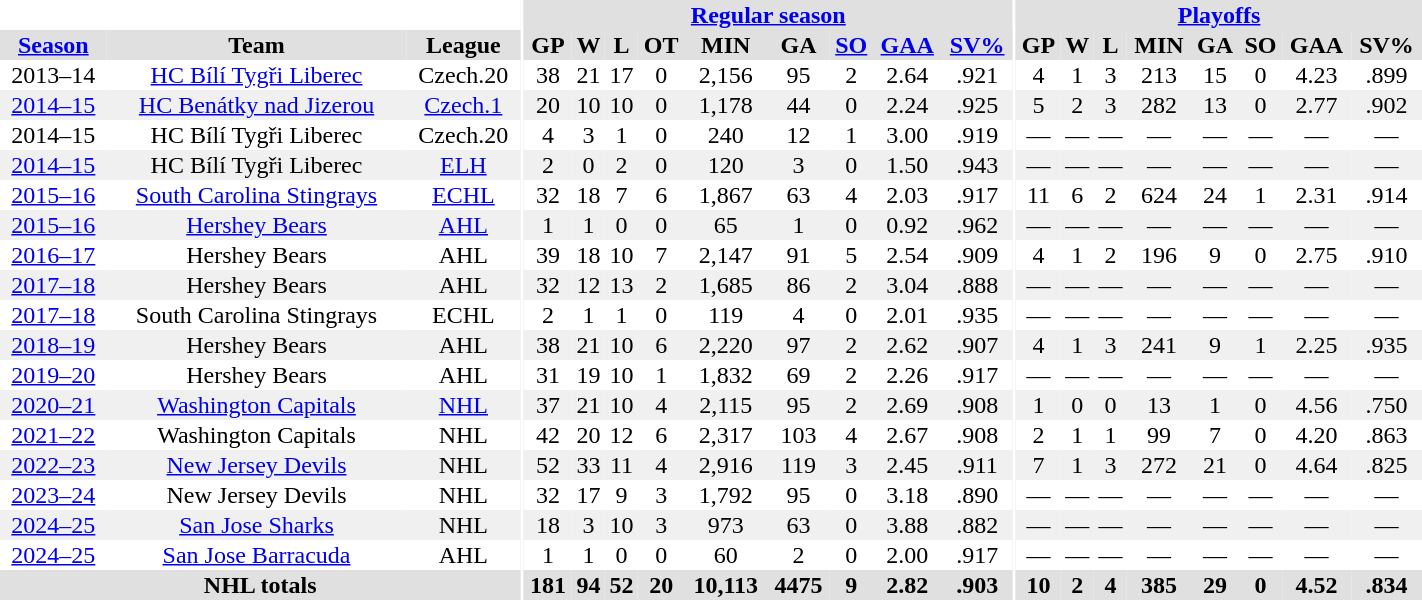<table border="0" cellpadding="1" cellspacing="0" style="text-align:center; width:75%;">
<tr bgcolor="#e0e0e0">
<th colspan="3" bgcolor="#ffffff"></th>
<th rowspan="99" bgcolor="#ffffff"></th>
<th colspan="9" bgcolor="#e0e0e0"><a href='#'>Regular season</a></th>
<th rowspan="99" bgcolor="#ffffff"></th>
<th colspan="8" bgcolor="#e0e0e0"><a href='#'>Playoffs</a></th>
</tr>
<tr bgcolor="#e0e0e0">
<th><a href='#'>Season</a></th>
<th>Team</th>
<th>League</th>
<th>GP</th>
<th>W</th>
<th>L</th>
<th>OT</th>
<th>MIN</th>
<th>GA</th>
<th><a href='#'>SO</a></th>
<th><a href='#'>GAA</a></th>
<th><a href='#'>SV%</a></th>
<th>GP</th>
<th>W</th>
<th>L</th>
<th>MIN</th>
<th>GA</th>
<th>SO</th>
<th>GAA</th>
<th>SV%</th>
</tr>
<tr>
<td>2013–14</td>
<td><a href='#'>HC Bílí Tygři Liberec</a></td>
<td>Czech.20</td>
<td>38</td>
<td>21</td>
<td>17</td>
<td>0</td>
<td>2,156</td>
<td>95</td>
<td>2</td>
<td>2.64</td>
<td>.921</td>
<td>4</td>
<td>1</td>
<td>3</td>
<td>213</td>
<td>15</td>
<td>0</td>
<td>4.23</td>
<td>.899</td>
</tr>
<tr bgcolor="#f0f0f0">
<td><a href='#'>2014–15</a></td>
<td><a href='#'>HC Benátky nad Jizerou</a></td>
<td><a href='#'>Czech.1</a></td>
<td>20</td>
<td>10</td>
<td>10</td>
<td>0</td>
<td>1,178</td>
<td>44</td>
<td>0</td>
<td>2.24</td>
<td>.925</td>
<td>5</td>
<td>2</td>
<td>3</td>
<td>282</td>
<td>13</td>
<td>0</td>
<td>2.77</td>
<td>.902</td>
</tr>
<tr>
<td>2014–15</td>
<td>HC Bílí Tygři Liberec</td>
<td>Czech.20</td>
<td>4</td>
<td>3</td>
<td>1</td>
<td>0</td>
<td>240</td>
<td>12</td>
<td>1</td>
<td>3.00</td>
<td>.919</td>
<td>—</td>
<td>—</td>
<td>—</td>
<td>—</td>
<td>—</td>
<td>—</td>
<td>—</td>
<td>—</td>
</tr>
<tr bgcolor="#f0f0f0">
<td><a href='#'>2014–15</a></td>
<td>HC Bílí Tygři Liberec</td>
<td><a href='#'>ELH</a></td>
<td>2</td>
<td>0</td>
<td>2</td>
<td>0</td>
<td>120</td>
<td>3</td>
<td>0</td>
<td>1.50</td>
<td>.943</td>
<td>—</td>
<td>—</td>
<td>—</td>
<td>—</td>
<td>—</td>
<td>—</td>
<td>—</td>
<td>—</td>
</tr>
<tr>
<td><a href='#'>2015–16</a></td>
<td><a href='#'>South Carolina Stingrays</a></td>
<td><a href='#'>ECHL</a></td>
<td>32</td>
<td>18</td>
<td>7</td>
<td>6</td>
<td>1,867</td>
<td>63</td>
<td>4</td>
<td>2.03</td>
<td>.917</td>
<td>11</td>
<td>6</td>
<td>2</td>
<td>624</td>
<td>24</td>
<td>1</td>
<td>2.31</td>
<td>.914</td>
</tr>
<tr bgcolor="#f0f0f0">
<td><a href='#'>2015–16</a></td>
<td><a href='#'>Hershey Bears</a></td>
<td><a href='#'>AHL</a></td>
<td>1</td>
<td>1</td>
<td>0</td>
<td>0</td>
<td>65</td>
<td>1</td>
<td>0</td>
<td>0.92</td>
<td>.962</td>
<td>—</td>
<td>—</td>
<td>—</td>
<td>—</td>
<td>—</td>
<td>—</td>
<td>—</td>
<td>—</td>
</tr>
<tr>
<td><a href='#'>2016–17</a></td>
<td>Hershey Bears</td>
<td>AHL</td>
<td>39</td>
<td>18</td>
<td>10</td>
<td>7</td>
<td>2,147</td>
<td>91</td>
<td>5</td>
<td>2.54</td>
<td>.909</td>
<td>4</td>
<td>1</td>
<td>2</td>
<td>196</td>
<td>9</td>
<td>0</td>
<td>2.75</td>
<td>.910</td>
</tr>
<tr bgcolor="#f0f0f0">
<td><a href='#'>2017–18</a></td>
<td>Hershey Bears</td>
<td>AHL</td>
<td>32</td>
<td>12</td>
<td>13</td>
<td>2</td>
<td>1,685</td>
<td>86</td>
<td>2</td>
<td>3.04</td>
<td>.888</td>
<td>—</td>
<td>—</td>
<td>—</td>
<td>—</td>
<td>—</td>
<td>—</td>
<td>—</td>
<td>—</td>
</tr>
<tr>
<td><a href='#'>2017–18</a></td>
<td>South Carolina Stingrays</td>
<td>ECHL</td>
<td>2</td>
<td>1</td>
<td>1</td>
<td>0</td>
<td>119</td>
<td>4</td>
<td>0</td>
<td>2.01</td>
<td>.935</td>
<td>—</td>
<td>—</td>
<td>—</td>
<td>—</td>
<td>—</td>
<td>—</td>
<td>—</td>
<td>—</td>
</tr>
<tr bgcolor="#f0f0f0">
<td><a href='#'>2018–19</a></td>
<td>Hershey Bears</td>
<td>AHL</td>
<td>38</td>
<td>21</td>
<td>10</td>
<td>6</td>
<td>2,220</td>
<td>97</td>
<td>2</td>
<td>2.62</td>
<td>.907</td>
<td>4</td>
<td>1</td>
<td>3</td>
<td>241</td>
<td>9</td>
<td>1</td>
<td>2.25</td>
<td>.935</td>
</tr>
<tr>
<td><a href='#'>2019–20</a></td>
<td>Hershey Bears</td>
<td>AHL</td>
<td>31</td>
<td>19</td>
<td>10</td>
<td>1</td>
<td>1,832</td>
<td>69</td>
<td>2</td>
<td>2.26</td>
<td>.917</td>
<td>—</td>
<td>—</td>
<td>—</td>
<td>—</td>
<td>—</td>
<td>—</td>
<td>—</td>
<td>—</td>
</tr>
<tr bgcolor="#f0f0f0">
<td><a href='#'>2020–21</a></td>
<td><a href='#'>Washington Capitals</a></td>
<td><a href='#'>NHL</a></td>
<td>37</td>
<td>21</td>
<td>10</td>
<td>4</td>
<td>2,115</td>
<td>95</td>
<td>2</td>
<td>2.69</td>
<td>.908</td>
<td>1</td>
<td>0</td>
<td>0</td>
<td>13</td>
<td>1</td>
<td>0</td>
<td>4.56</td>
<td>.750</td>
</tr>
<tr>
<td><a href='#'>2021–22</a></td>
<td>Washington Capitals</td>
<td>NHL</td>
<td>42</td>
<td>20</td>
<td>12</td>
<td>6</td>
<td>2,317</td>
<td>103</td>
<td>4</td>
<td>2.67</td>
<td>.908</td>
<td>2</td>
<td>1</td>
<td>1</td>
<td>99</td>
<td>7</td>
<td>0</td>
<td>4.20</td>
<td>.863</td>
</tr>
<tr bgcolor="#f0f0f0">
<td><a href='#'>2022–23</a></td>
<td><a href='#'>New Jersey Devils</a></td>
<td>NHL</td>
<td>52</td>
<td>33</td>
<td>11</td>
<td>4</td>
<td>2,916</td>
<td>119</td>
<td>3</td>
<td>2.45</td>
<td>.911</td>
<td>7</td>
<td>1</td>
<td>3</td>
<td>272</td>
<td>21</td>
<td>0</td>
<td>4.64</td>
<td>.825</td>
</tr>
<tr>
<td><a href='#'>2023–24</a></td>
<td>New Jersey Devils</td>
<td>NHL</td>
<td>32</td>
<td>17</td>
<td>9</td>
<td>3</td>
<td>1,792</td>
<td>95</td>
<td>0</td>
<td>3.18</td>
<td>.890</td>
<td>—</td>
<td>—</td>
<td>—</td>
<td>—</td>
<td>—</td>
<td>—</td>
<td>—</td>
<td>—</td>
</tr>
<tr bgcolor="#f0f0f0">
<td><a href='#'>2024–25</a></td>
<td><a href='#'>San Jose Sharks</a></td>
<td>NHL</td>
<td>18</td>
<td>3</td>
<td>10</td>
<td>3</td>
<td>973</td>
<td>63</td>
<td>0</td>
<td>3.88</td>
<td>.882</td>
<td>—</td>
<td>—</td>
<td>—</td>
<td>—</td>
<td>—</td>
<td>—</td>
<td>—</td>
<td>—</td>
</tr>
<tr>
<td><a href='#'>2024–25</a></td>
<td><a href='#'>San Jose Barracuda</a></td>
<td>AHL</td>
<td>1</td>
<td>1</td>
<td>0</td>
<td>0</td>
<td>60</td>
<td>2</td>
<td>0</td>
<td>2.00</td>
<td>.917</td>
<td>—</td>
<td>—</td>
<td>—</td>
<td>—</td>
<td>—</td>
<td>—</td>
<td>—</td>
<td>—</td>
</tr>
<tr bgcolor="#e0e0e0">
<th colspan="3">NHL totals</th>
<th>181</th>
<th>94</th>
<th>52</th>
<th>20</th>
<th>10,113</th>
<th>4475</th>
<th>9</th>
<th>2.82</th>
<th>.903</th>
<th>10</th>
<th>2</th>
<th>4</th>
<th>385</th>
<th>29</th>
<th>0</th>
<th>4.52</th>
<th>.834</th>
</tr>
</table>
